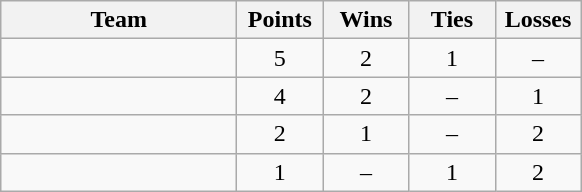<table class="wikitable" border="1" style="text-align:center">
<tr>
<th width=150>Team</th>
<th width=50>Points</th>
<th width=50>Wins</th>
<th width=50>Ties</th>
<th width=50>Losses</th>
</tr>
<tr>
<td align=left><strong></strong></td>
<td>5</td>
<td>2</td>
<td>1</td>
<td>–</td>
</tr>
<tr>
<td align=left><strong></strong></td>
<td>4</td>
<td>2</td>
<td>–</td>
<td>1</td>
</tr>
<tr>
<td align=left></td>
<td>2</td>
<td>1</td>
<td>–</td>
<td>2</td>
</tr>
<tr>
<td align=left></td>
<td>1</td>
<td>–</td>
<td>1</td>
<td>2</td>
</tr>
</table>
